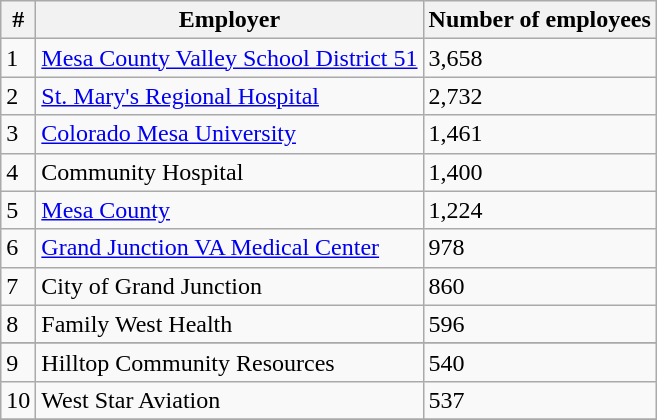<table class="wikitable sortable">
<tr>
<th>#</th>
<th>Employer</th>
<th>Number of employees</th>
</tr>
<tr>
<td>1</td>
<td><a href='#'>Mesa County Valley School District 51</a></td>
<td>3,658</td>
</tr>
<tr>
<td>2</td>
<td><a href='#'>St. Mary's Regional Hospital</a></td>
<td>2,732</td>
</tr>
<tr>
<td>3</td>
<td><a href='#'>Colorado Mesa University</a></td>
<td>1,461</td>
</tr>
<tr>
<td>4</td>
<td>Community Hospital</td>
<td>1,400</td>
</tr>
<tr>
<td>5</td>
<td><a href='#'>Mesa County</a></td>
<td>1,224</td>
</tr>
<tr>
<td>6</td>
<td><a href='#'>Grand Junction VA Medical Center</a></td>
<td>978</td>
</tr>
<tr>
<td>7</td>
<td>City of Grand Junction</td>
<td>860</td>
</tr>
<tr>
<td>8</td>
<td>Family West Health</td>
<td>596</td>
</tr>
<tr>
</tr>
<tr>
<td>9</td>
<td>Hilltop Community Resources</td>
<td>540</td>
</tr>
<tr>
<td>10</td>
<td>West Star Aviation</td>
<td>537</td>
</tr>
<tr>
</tr>
</table>
